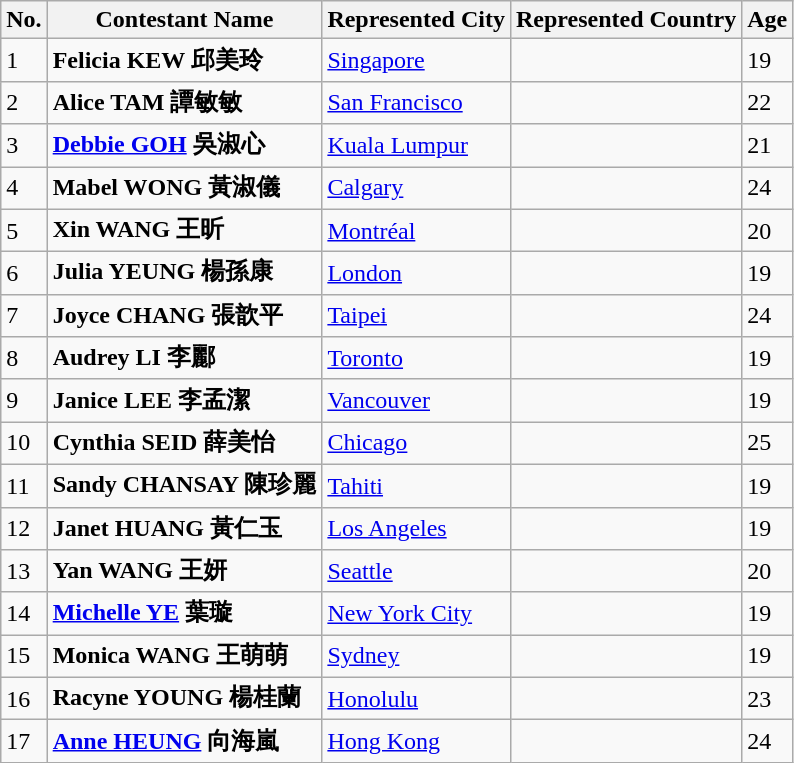<table class="sortable wikitable">
<tr>
<th>No.</th>
<th>Contestant Name</th>
<th>Represented City</th>
<th>Represented Country</th>
<th>Age</th>
</tr>
<tr>
<td>1</td>
<td><strong>Felicia KEW 邱美玲</strong></td>
<td><a href='#'>Singapore</a></td>
<td></td>
<td>19</td>
</tr>
<tr>
<td>2</td>
<td><strong>Alice TAM 譚敏敏</strong></td>
<td><a href='#'>San Francisco</a></td>
<td></td>
<td>22</td>
</tr>
<tr>
<td>3</td>
<td><strong><a href='#'>Debbie GOH</a> 吳淑心</strong></td>
<td><a href='#'>Kuala Lumpur</a></td>
<td></td>
<td>21</td>
</tr>
<tr>
<td>4</td>
<td><strong>Mabel WONG 黃淑儀</strong></td>
<td><a href='#'>Calgary</a></td>
<td></td>
<td>24</td>
</tr>
<tr>
<td>5</td>
<td><strong>Xin WANG 王昕</strong></td>
<td><a href='#'>Montréal</a></td>
<td></td>
<td>20</td>
</tr>
<tr>
<td>6</td>
<td><strong>Julia YEUNG 楊孫康</strong></td>
<td><a href='#'>London</a></td>
<td></td>
<td>19</td>
</tr>
<tr>
<td>7</td>
<td><strong>Joyce CHANG 張歆平</strong></td>
<td><a href='#'>Taipei</a></td>
<td></td>
<td>24</td>
</tr>
<tr>
<td>8</td>
<td><strong>Audrey LI 李酈</strong></td>
<td><a href='#'>Toronto</a></td>
<td></td>
<td>19</td>
</tr>
<tr>
<td>9</td>
<td><strong>Janice LEE 李孟潔</strong></td>
<td><a href='#'>Vancouver</a></td>
<td></td>
<td>19</td>
</tr>
<tr>
<td>10</td>
<td><strong>Cynthia SEID 薛美怡</strong></td>
<td><a href='#'>Chicago</a></td>
<td></td>
<td>25</td>
</tr>
<tr>
<td>11</td>
<td><strong>Sandy CHANSAY 陳珍麗</strong></td>
<td><a href='#'>Tahiti</a></td>
<td></td>
<td>19</td>
</tr>
<tr>
<td>12</td>
<td><strong>Janet HUANG 黃仁玉</strong></td>
<td><a href='#'>Los Angeles</a></td>
<td></td>
<td>19</td>
</tr>
<tr>
<td>13</td>
<td><strong>Yan WANG 王妍</strong></td>
<td><a href='#'>Seattle</a></td>
<td></td>
<td>20</td>
</tr>
<tr>
<td>14</td>
<td><strong><a href='#'>Michelle YE</a> 葉璇</strong></td>
<td><a href='#'>New York City</a></td>
<td></td>
<td>19</td>
</tr>
<tr>
<td>15</td>
<td><strong>Monica WANG 王萌萌</strong></td>
<td><a href='#'>Sydney</a></td>
<td></td>
<td>19</td>
</tr>
<tr>
<td>16</td>
<td><strong>Racyne YOUNG 楊桂蘭</strong></td>
<td><a href='#'>Honolulu</a></td>
<td></td>
<td>23</td>
</tr>
<tr>
<td>17</td>
<td><strong><a href='#'>Anne HEUNG</a> 向海嵐</strong></td>
<td><a href='#'>Hong Kong</a></td>
<td></td>
<td>24</td>
</tr>
</table>
